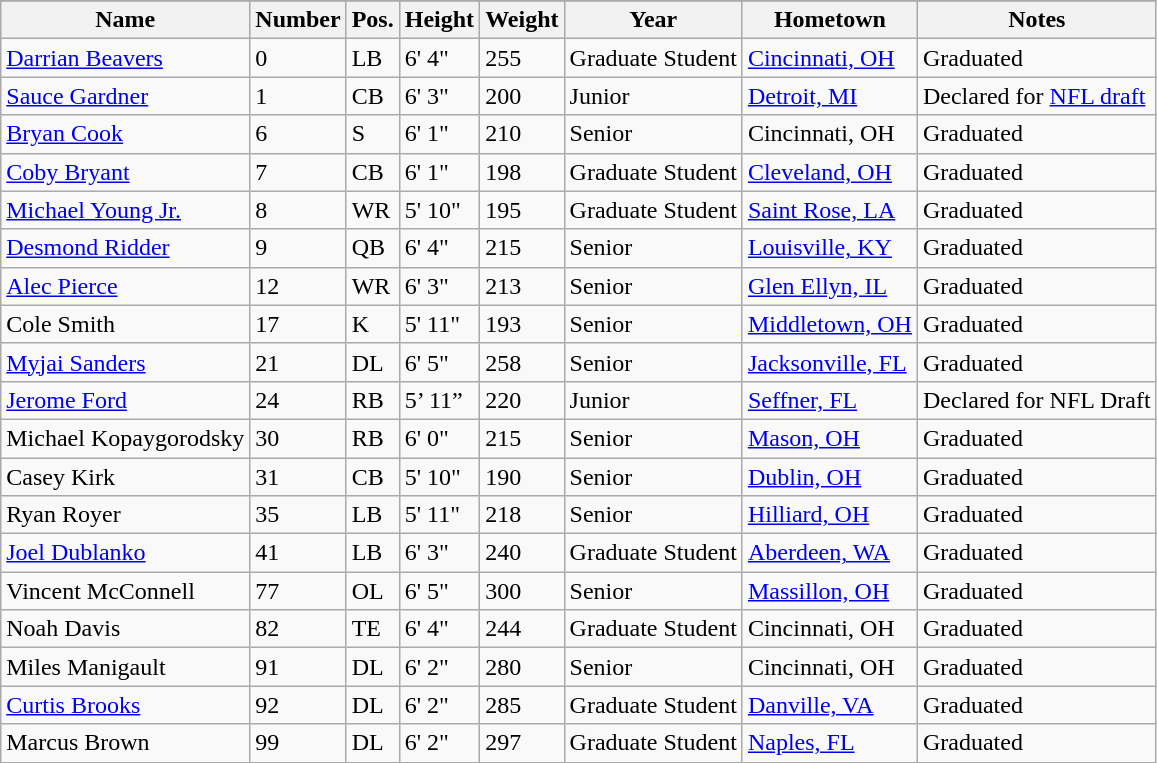<table class="wikitable sortable collapsible">
<tr>
</tr>
<tr>
<th>Name</th>
<th>Number</th>
<th>Pos.</th>
<th>Height</th>
<th>Weight</th>
<th>Year</th>
<th>Hometown</th>
<th class="unsortable">Notes</th>
</tr>
<tr>
<td><a href='#'>Darrian Beavers</a></td>
<td>0</td>
<td>LB</td>
<td>6' 4"</td>
<td>255</td>
<td>Graduate Student</td>
<td><a href='#'>Cincinnati, OH</a></td>
<td>Graduated</td>
</tr>
<tr>
<td><a href='#'>Sauce Gardner</a></td>
<td>1</td>
<td>CB</td>
<td>6' 3"</td>
<td>200</td>
<td>Junior</td>
<td><a href='#'>Detroit, MI</a></td>
<td>Declared for <a href='#'>NFL draft</a></td>
</tr>
<tr>
<td><a href='#'>Bryan Cook</a></td>
<td>6</td>
<td>S</td>
<td>6' 1"</td>
<td>210</td>
<td>Senior</td>
<td>Cincinnati, OH</td>
<td>Graduated</td>
</tr>
<tr>
<td><a href='#'>Coby Bryant</a></td>
<td>7</td>
<td>CB</td>
<td>6' 1"</td>
<td>198</td>
<td>Graduate Student</td>
<td><a href='#'>Cleveland, OH</a></td>
<td>Graduated</td>
</tr>
<tr>
<td><a href='#'>Michael Young Jr.</a></td>
<td>8</td>
<td>WR</td>
<td>5' 10"</td>
<td>195</td>
<td>Graduate Student</td>
<td><a href='#'>Saint Rose, LA</a></td>
<td>Graduated</td>
</tr>
<tr>
<td><a href='#'>Desmond Ridder</a></td>
<td>9</td>
<td>QB</td>
<td>6' 4"</td>
<td>215</td>
<td> Senior</td>
<td><a href='#'>Louisville, KY</a></td>
<td>Graduated</td>
</tr>
<tr>
<td><a href='#'>Alec Pierce</a></td>
<td>12</td>
<td>WR</td>
<td>6' 3"</td>
<td>213</td>
<td>Senior</td>
<td><a href='#'>Glen Ellyn, IL</a></td>
<td>Graduated</td>
</tr>
<tr>
<td>Cole Smith</td>
<td>17</td>
<td>K</td>
<td>5' 11"</td>
<td>193</td>
<td>Senior</td>
<td><a href='#'>Middletown, OH</a></td>
<td>Graduated</td>
</tr>
<tr>
<td><a href='#'>Myjai Sanders</a></td>
<td>21</td>
<td>DL</td>
<td>6' 5"</td>
<td>258</td>
<td>Senior</td>
<td><a href='#'>Jacksonville, FL</a></td>
<td>Graduated</td>
</tr>
<tr>
<td><a href='#'>Jerome Ford</a></td>
<td>24</td>
<td>RB</td>
<td>5’ 11”</td>
<td>220</td>
<td> Junior</td>
<td><a href='#'>Seffner, FL</a></td>
<td>Declared for NFL Draft</td>
</tr>
<tr>
<td>Michael Kopaygorodsky</td>
<td>30</td>
<td>RB</td>
<td>6' 0"</td>
<td>215</td>
<td> Senior</td>
<td><a href='#'>Mason, OH</a></td>
<td>Graduated</td>
</tr>
<tr>
<td>Casey Kirk</td>
<td>31</td>
<td>CB</td>
<td>5' 10"</td>
<td>190</td>
<td> Senior</td>
<td><a href='#'>Dublin, OH</a></td>
<td>Graduated</td>
</tr>
<tr>
<td>Ryan Royer</td>
<td>35</td>
<td>LB</td>
<td>5' 11"</td>
<td>218</td>
<td>  Senior</td>
<td><a href='#'>Hilliard, OH</a></td>
<td>Graduated</td>
</tr>
<tr>
<td><a href='#'>Joel Dublanko</a></td>
<td>41</td>
<td>LB</td>
<td>6' 3"</td>
<td>240</td>
<td>Graduate Student</td>
<td><a href='#'>Aberdeen, WA</a></td>
<td>Graduated</td>
</tr>
<tr>
<td>Vincent McConnell</td>
<td>77</td>
<td>OL</td>
<td>6' 5"</td>
<td>300</td>
<td> Senior</td>
<td><a href='#'>Massillon, OH</a></td>
<td>Graduated</td>
</tr>
<tr>
<td>Noah Davis</td>
<td>82</td>
<td>TE</td>
<td>6' 4"</td>
<td>244</td>
<td>Graduate Student</td>
<td>Cincinnati, OH</td>
<td>Graduated</td>
</tr>
<tr>
<td>Miles Manigault</td>
<td>91</td>
<td>DL</td>
<td>6' 2"</td>
<td>280</td>
<td> Senior</td>
<td>Cincinnati, OH</td>
<td>Graduated</td>
</tr>
<tr>
<td><a href='#'>Curtis Brooks</a></td>
<td>92</td>
<td>DL</td>
<td>6' 2"</td>
<td>285</td>
<td>Graduate Student</td>
<td><a href='#'>Danville, VA</a></td>
<td>Graduated</td>
</tr>
<tr>
<td>Marcus Brown</td>
<td>99</td>
<td>DL</td>
<td>6' 2"</td>
<td>297</td>
<td>Graduate Student</td>
<td><a href='#'>Naples, FL</a></td>
<td>Graduated</td>
</tr>
</table>
